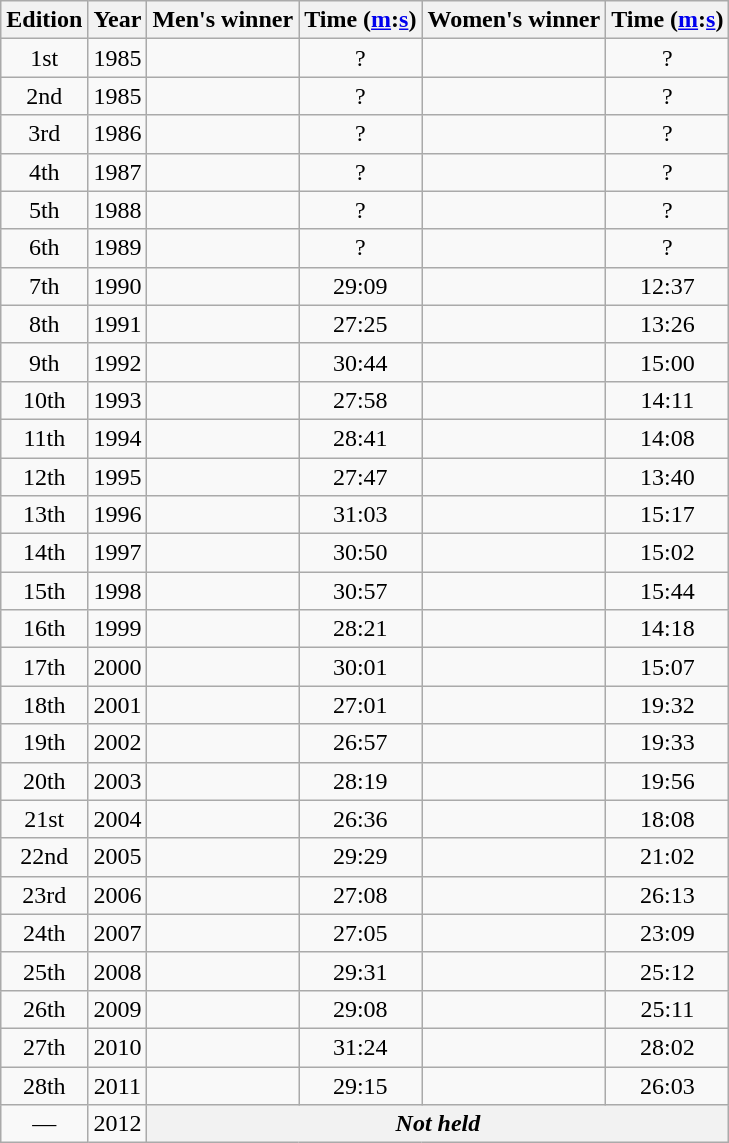<table class="wikitable" style="text-align:center">
<tr>
<th>Edition</th>
<th>Year</th>
<th>Men's winner</th>
<th>Time (<a href='#'>m</a>:<a href='#'>s</a>)</th>
<th>Women's winner</th>
<th>Time (<a href='#'>m</a>:<a href='#'>s</a>)</th>
</tr>
<tr>
<td>1st</td>
<td>1985</td>
<td align=left></td>
<td>?</td>
<td align=left></td>
<td>?</td>
</tr>
<tr>
<td>2nd</td>
<td>1985</td>
<td align=left></td>
<td>?</td>
<td align=left></td>
<td>?</td>
</tr>
<tr>
<td>3rd</td>
<td>1986</td>
<td align=left></td>
<td>?</td>
<td align=left></td>
<td>?</td>
</tr>
<tr>
<td>4th</td>
<td>1987</td>
<td align=left></td>
<td>?</td>
<td align=left></td>
<td>?</td>
</tr>
<tr>
<td>5th</td>
<td>1988</td>
<td align=left></td>
<td>?</td>
<td align=left></td>
<td>?</td>
</tr>
<tr>
<td>6th</td>
<td>1989</td>
<td align=left></td>
<td>?</td>
<td align=left></td>
<td>?</td>
</tr>
<tr>
<td>7th</td>
<td>1990</td>
<td align=left></td>
<td>29:09</td>
<td align=left></td>
<td>12:37</td>
</tr>
<tr>
<td>8th</td>
<td>1991</td>
<td align=left></td>
<td>27:25</td>
<td align=left></td>
<td>13:26</td>
</tr>
<tr>
<td>9th</td>
<td>1992</td>
<td align=left></td>
<td>30:44</td>
<td align=left></td>
<td>15:00</td>
</tr>
<tr>
<td>10th</td>
<td>1993</td>
<td align=left></td>
<td>27:58</td>
<td align=left></td>
<td>14:11</td>
</tr>
<tr>
<td>11th</td>
<td>1994</td>
<td align=left></td>
<td>28:41</td>
<td align=left></td>
<td>14:08</td>
</tr>
<tr>
<td>12th</td>
<td>1995</td>
<td align=left></td>
<td>27:47</td>
<td align=left></td>
<td>13:40</td>
</tr>
<tr>
<td>13th</td>
<td>1996</td>
<td align=left></td>
<td>31:03</td>
<td align=left></td>
<td>15:17</td>
</tr>
<tr>
<td>14th</td>
<td>1997</td>
<td align=left></td>
<td>30:50</td>
<td align=left></td>
<td>15:02</td>
</tr>
<tr>
<td>15th</td>
<td>1998</td>
<td align=left></td>
<td>30:57</td>
<td align=left></td>
<td>15:44</td>
</tr>
<tr>
<td>16th</td>
<td>1999</td>
<td align=left></td>
<td>28:21</td>
<td align=left></td>
<td>14:18</td>
</tr>
<tr>
<td>17th</td>
<td>2000</td>
<td align=left></td>
<td>30:01</td>
<td align=left></td>
<td>15:07</td>
</tr>
<tr>
<td>18th</td>
<td>2001</td>
<td align=left></td>
<td>27:01</td>
<td align=left></td>
<td>19:32</td>
</tr>
<tr>
<td>19th</td>
<td>2002</td>
<td align=left></td>
<td>26:57</td>
<td align=left></td>
<td>19:33</td>
</tr>
<tr>
<td>20th</td>
<td>2003</td>
<td align=left></td>
<td>28:19</td>
<td align=left></td>
<td>19:56</td>
</tr>
<tr>
<td>21st</td>
<td>2004</td>
<td align=left></td>
<td>26:36</td>
<td align=left></td>
<td>18:08</td>
</tr>
<tr>
<td>22nd</td>
<td>2005</td>
<td align=left></td>
<td>29:29</td>
<td align=left></td>
<td>21:02</td>
</tr>
<tr>
<td>23rd</td>
<td>2006</td>
<td align=left></td>
<td>27:08</td>
<td align=left></td>
<td>26:13</td>
</tr>
<tr>
<td>24th</td>
<td>2007</td>
<td align=left></td>
<td>27:05</td>
<td align=left></td>
<td>23:09</td>
</tr>
<tr>
<td>25th</td>
<td>2008</td>
<td align=left></td>
<td>29:31</td>
<td align=left></td>
<td>25:12</td>
</tr>
<tr>
<td>26th</td>
<td>2009</td>
<td align=left></td>
<td>29:08</td>
<td align=left></td>
<td>25:11</td>
</tr>
<tr>
<td>27th</td>
<td>2010</td>
<td align=left></td>
<td>31:24</td>
<td align=left></td>
<td>28:02</td>
</tr>
<tr>
<td>28th</td>
<td>2011</td>
<td align=left></td>
<td>29:15</td>
<td align=left></td>
<td>26:03</td>
</tr>
<tr>
<td>—</td>
<td>2012</td>
<th colspan=4><em>Not held</em></th>
</tr>
</table>
